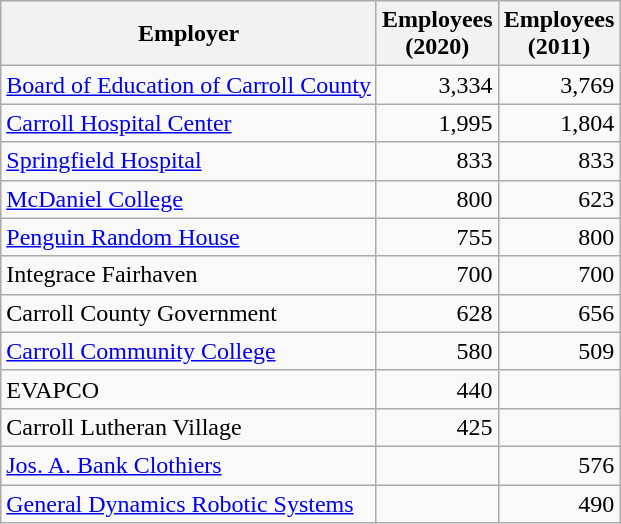<table class="wikitable">
<tr>
<th>Employer</th>
<th>Employees<br> (2020)</th>
<th>Employees<br> (2011)</th>
</tr>
<tr>
<td><a href='#'>Board of Education of Carroll County</a></td>
<td align=right>3,334</td>
<td align=right>3,769</td>
</tr>
<tr>
<td><a href='#'>Carroll Hospital Center</a></td>
<td align=right>1,995</td>
<td align=right>1,804</td>
</tr>
<tr>
<td><a href='#'>Springfield Hospital</a></td>
<td align=right>833</td>
<td align=right>833</td>
</tr>
<tr>
<td><a href='#'>McDaniel College</a></td>
<td align=right>800</td>
<td align=right>623</td>
</tr>
<tr>
<td><a href='#'>Penguin Random House</a></td>
<td align=right>755</td>
<td align=right>800</td>
</tr>
<tr>
<td>Integrace Fairhaven</td>
<td align=right>700</td>
<td align=right>700</td>
</tr>
<tr>
<td>Carroll County Government</td>
<td align=right>628</td>
<td align=right>656</td>
</tr>
<tr>
<td><a href='#'>Carroll Community College</a></td>
<td align=right>580</td>
<td align=right>509</td>
</tr>
<tr>
<td>EVAPCO</td>
<td align=right>440</td>
<td align=right></td>
</tr>
<tr>
<td>Carroll Lutheran Village</td>
<td align=right>425</td>
<td align=right></td>
</tr>
<tr>
<td><a href='#'>Jos. A. Bank Clothiers</a></td>
<td align=right></td>
<td align=right>576</td>
</tr>
<tr>
<td><a href='#'>General Dynamics Robotic Systems</a></td>
<td align=right></td>
<td align=right>490</td>
</tr>
</table>
